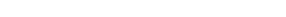<table style="width:22%; text-align:center;">
<tr style="color:white;">
<td style="background:"><strong>1</strong></td>
<td style="background:"><strong>2</strong></td>
<td style="background:"><strong>5</strong></td>
</tr>
</table>
